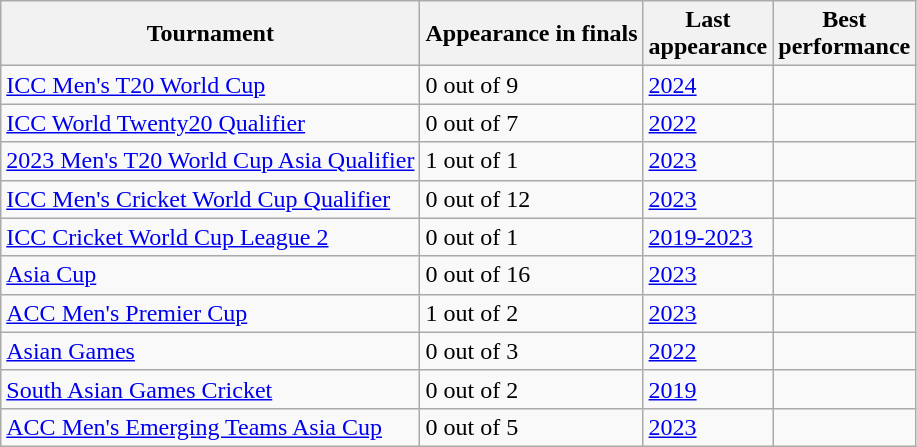<table class="wikitable sortable" style="text-align:left;">
<tr>
<th>Tournament</th>
<th data-sort-type="number">Appearance in finals</th>
<th>Last<br>appearance</th>
<th>Best<br>performance</th>
</tr>
<tr>
<td><a href='#'>ICC Men's T20 World Cup</a></td>
<td>0 out of 9</td>
<td><a href='#'>2024</a></td>
<td></td>
</tr>
<tr>
<td><a href='#'>ICC World Twenty20 Qualifier</a></td>
<td>0 out of 7</td>
<td><a href='#'>2022</a></td>
<td></td>
</tr>
<tr>
<td><a href='#'>2023 Men's T20 World Cup Asia Qualifier</a></td>
<td>1 out of 1</td>
<td><a href='#'>2023</a></td>
<td></td>
</tr>
<tr>
<td><a href='#'>ICC Men's Cricket World Cup Qualifier</a></td>
<td>0 out of 12</td>
<td><a href='#'>2023</a></td>
<td></td>
</tr>
<tr>
<td><a href='#'>ICC Cricket World Cup League 2</a></td>
<td>0 out of 1</td>
<td><a href='#'>2019-2023</a></td>
<td></td>
</tr>
<tr>
<td><a href='#'>Asia Cup</a></td>
<td>0 out of 16</td>
<td><a href='#'>2023</a></td>
<td></td>
</tr>
<tr>
<td><a href='#'>ACC Men's Premier Cup</a></td>
<td>1 out of 2</td>
<td><a href='#'>2023</a></td>
<td></td>
</tr>
<tr>
<td><a href='#'>Asian Games</a></td>
<td>0 out of 3</td>
<td><a href='#'>2022</a></td>
<td></td>
</tr>
<tr>
<td><a href='#'>South Asian Games Cricket</a></td>
<td>0 out of 2</td>
<td><a href='#'>2019</a></td>
<td></td>
</tr>
<tr>
<td><a href='#'>ACC Men's Emerging Teams Asia Cup</a></td>
<td>0 out of 5</td>
<td><a href='#'>2023</a></td>
<td></td>
</tr>
</table>
